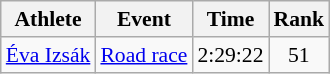<table class="wikitable" style="font-size:90%">
<tr>
<th>Athlete</th>
<th>Event</th>
<th>Time</th>
<th>Rank</th>
</tr>
<tr align=center>
<td align=left><a href='#'>Éva Izsák</a></td>
<td align=left><a href='#'>Road race</a></td>
<td>2:29:22</td>
<td>51</td>
</tr>
</table>
